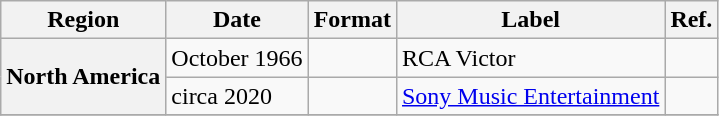<table class="wikitable plainrowheaders">
<tr>
<th scope="col">Region</th>
<th scope="col">Date</th>
<th scope="col">Format</th>
<th scope="col">Label</th>
<th scope="col">Ref.</th>
</tr>
<tr>
<th scope="row" rowspan="2">North America</th>
<td>October 1966</td>
<td></td>
<td>RCA Victor</td>
<td></td>
</tr>
<tr>
<td>circa 2020</td>
<td></td>
<td><a href='#'>Sony Music Entertainment</a></td>
<td></td>
</tr>
<tr>
</tr>
</table>
